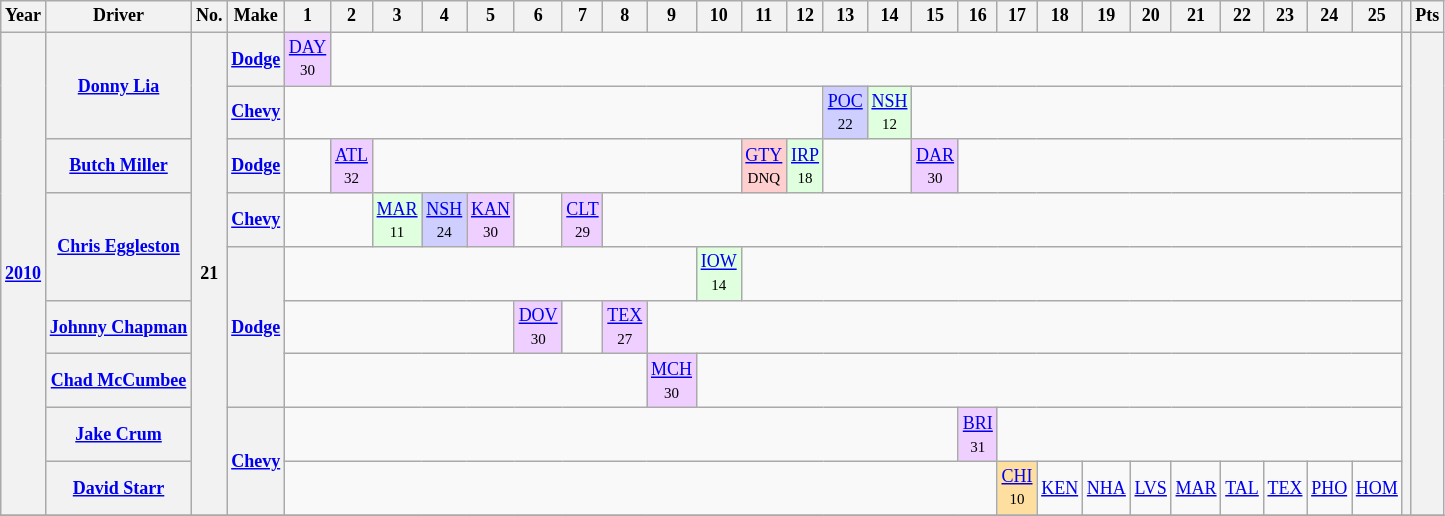<table class="wikitable" style="text-align:center; font-size:75%">
<tr>
<th>Year</th>
<th>Driver</th>
<th>No.</th>
<th>Make</th>
<th>1</th>
<th>2</th>
<th>3</th>
<th>4</th>
<th>5</th>
<th>6</th>
<th>7</th>
<th>8</th>
<th>9</th>
<th>10</th>
<th>11</th>
<th>12</th>
<th>13</th>
<th>14</th>
<th>15</th>
<th>16</th>
<th>17</th>
<th>18</th>
<th>19</th>
<th>20</th>
<th>21</th>
<th>22</th>
<th>23</th>
<th>24</th>
<th>25</th>
<th></th>
<th>Pts</th>
</tr>
<tr>
<th rowspan=9><a href='#'>2010</a></th>
<th rowspan=2><a href='#'>Donny Lia</a></th>
<th rowspan=9>21</th>
<th><a href='#'>Dodge</a></th>
<td style="background:#EFCFFF;"><a href='#'>DAY</a><br><small>30</small></td>
<td colspan=24></td>
<th rowspan=9></th>
<th rowspan=9></th>
</tr>
<tr>
<th><a href='#'>Chevy</a></th>
<td colspan=12></td>
<td style="background:#CFCFFF;"><a href='#'>POC</a><br><small>22</small></td>
<td style="background:#DFFFDF;"><a href='#'>NSH</a><br><small>12</small></td>
<td colspan=11></td>
</tr>
<tr>
<th><a href='#'>Butch Miller</a></th>
<th><a href='#'>Dodge</a></th>
<td></td>
<td style="background:#EFCFFF;"><a href='#'>ATL</a><br><small>32</small></td>
<td colspan=8></td>
<td style="background:#FFCFCF;"><a href='#'>GTY</a><br><small>DNQ</small></td>
<td style="background:#DFFFDF;"><a href='#'>IRP</a><br><small>18</small></td>
<td colspan=2></td>
<td style="background:#EFCFFF;"><a href='#'>DAR</a><br><small>30</small></td>
<td colspan=10></td>
</tr>
<tr>
<th rowspan=2><a href='#'>Chris Eggleston</a></th>
<th><a href='#'>Chevy</a></th>
<td colspan=2></td>
<td style="background:#DFFFDF;"><a href='#'>MAR</a><br><small>11</small></td>
<td style="background:#CFCFFF;"><a href='#'>NSH</a><br><small>24</small></td>
<td style="background:#EFCFFF;"><a href='#'>KAN</a><br><small>30</small></td>
<td></td>
<td style="background:#EFCFFF;"><a href='#'>CLT</a><br><small>29</small></td>
<td colspan=18></td>
</tr>
<tr>
<th rowspan=3><a href='#'>Dodge</a></th>
<td colspan=9></td>
<td style="background:#DFFFDF;"><a href='#'>IOW</a><br><small>14</small></td>
<td colspan=15></td>
</tr>
<tr>
<th><a href='#'>Johnny Chapman</a></th>
<td colspan=5></td>
<td style="background:#EFCFFF;"><a href='#'>DOV</a><br><small>30</small></td>
<td></td>
<td style="background:#EFCFFF;"><a href='#'>TEX</a><br><small>27</small></td>
<td colspan=17></td>
</tr>
<tr>
<th><a href='#'>Chad McCumbee</a></th>
<td colspan=8></td>
<td style="background:#EFCFFF;"><a href='#'>MCH</a><br><small>30</small></td>
<td colspan=16></td>
</tr>
<tr>
<th><a href='#'>Jake Crum</a></th>
<th rowspan=2><a href='#'>Chevy</a></th>
<td colspan=15></td>
<td style="background:#EFCFFF;"><a href='#'>BRI</a><br><small>31</small></td>
<td colspan=9></td>
</tr>
<tr>
<th><a href='#'>David Starr</a></th>
<td colspan=16></td>
<td style="background:#FFDF9F;"><a href='#'>CHI</a><br><small>10</small></td>
<td><a href='#'>KEN</a></td>
<td><a href='#'>NHA</a></td>
<td><a href='#'>LVS</a></td>
<td><a href='#'>MAR</a></td>
<td><a href='#'>TAL</a></td>
<td><a href='#'>TEX</a></td>
<td><a href='#'>PHO</a></td>
<td><a href='#'>HOM</a></td>
</tr>
<tr>
</tr>
</table>
